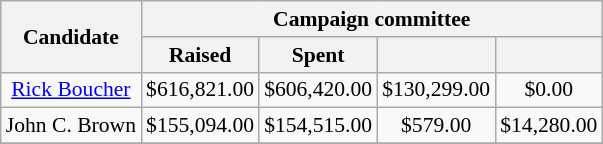<table class="wikitable sortable" style="font-size:90%;text-align:center;">
<tr>
<th rowspan="2">Candidate</th>
<th colspan="7">Campaign committee</th>
</tr>
<tr>
<th>Raised</th>
<th>Spent</th>
<th data-sort-type=currency></th>
<th></th>
</tr>
<tr>
<td><a href='#'>Rick Boucher</a></td>
<td>$616,821.00</td>
<td>$606,420.00</td>
<td>$130,299.00</td>
<td>$0.00</td>
</tr>
<tr>
<td>John C. Brown</td>
<td>$155,094.00</td>
<td>$154,515.00</td>
<td>$579.00</td>
<td>$14,280.00</td>
</tr>
<tr>
</tr>
</table>
